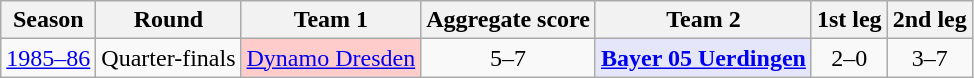<table class="wikitable" style="text-align: center">
<tr>
<th>Season</th>
<th>Round</th>
<th>Team 1</th>
<th>Aggregate score</th>
<th>Team 2</th>
<th>1st leg</th>
<th>2nd leg</th>
</tr>
<tr>
<td><a href='#'>1985–86</a></td>
<td>Quarter-finals</td>
<td style="background:#ffcccc"><a href='#'>Dynamo Dresden</a></td>
<td>5–7</td>
<td style="background:#e6e6fa;"><strong><a href='#'>Bayer 05 Uerdingen</a></strong></td>
<td>2–0</td>
<td>3–7</td>
</tr>
</table>
